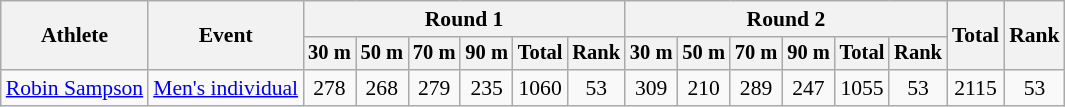<table class="wikitable" style="font-size:90%;text-align:center;">
<tr>
<th rowspan=2>Athlete</th>
<th rowspan=2>Event</th>
<th colspan=6>Round 1</th>
<th colspan=6>Round 2</th>
<th rowspan=2>Total</th>
<th rowspan=2>Rank</th>
</tr>
<tr style="font-size:95%">
<th>30 m</th>
<th>50 m</th>
<th>70 m</th>
<th>90 m</th>
<th>Total</th>
<th>Rank</th>
<th>30 m</th>
<th>50 m</th>
<th>70 m</th>
<th>90 m</th>
<th>Total</th>
<th>Rank</th>
</tr>
<tr>
<td align=left><a href='#'>Robin Sampson</a></td>
<td align=left><a href='#'>Men's individual</a></td>
<td>278</td>
<td>268</td>
<td>279</td>
<td>235</td>
<td>1060</td>
<td>53</td>
<td>309</td>
<td>210</td>
<td>289</td>
<td>247</td>
<td>1055</td>
<td>53</td>
<td>2115</td>
<td>53</td>
</tr>
</table>
